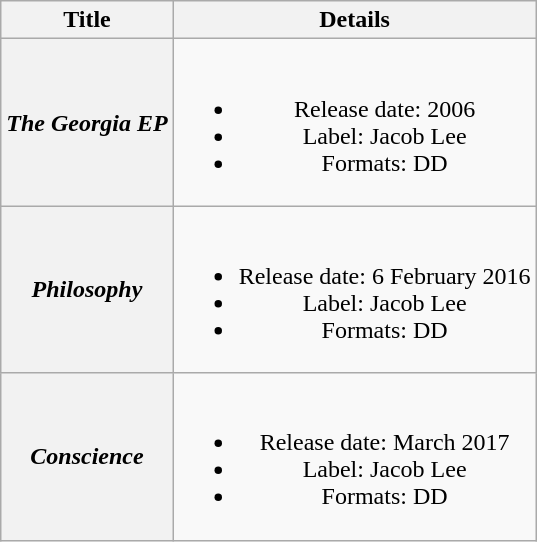<table class="wikitable plainrowheaders" style="text-align:center;">
<tr>
<th>Title</th>
<th>Details</th>
</tr>
<tr>
<th scope="row"><em>The Georgia EP</em></th>
<td><br><ul><li>Release date: 2006</li><li>Label: Jacob Lee</li><li>Formats: DD</li></ul></td>
</tr>
<tr>
<th scope="row"><em>Philosophy</em></th>
<td><br><ul><li>Release date: 6 February 2016 </li><li>Label: Jacob Lee</li><li>Formats: DD</li></ul></td>
</tr>
<tr>
<th scope="row"><em>Conscience</em></th>
<td><br><ul><li>Release date: March 2017</li><li>Label: Jacob Lee</li><li>Formats: DD</li></ul></td>
</tr>
</table>
